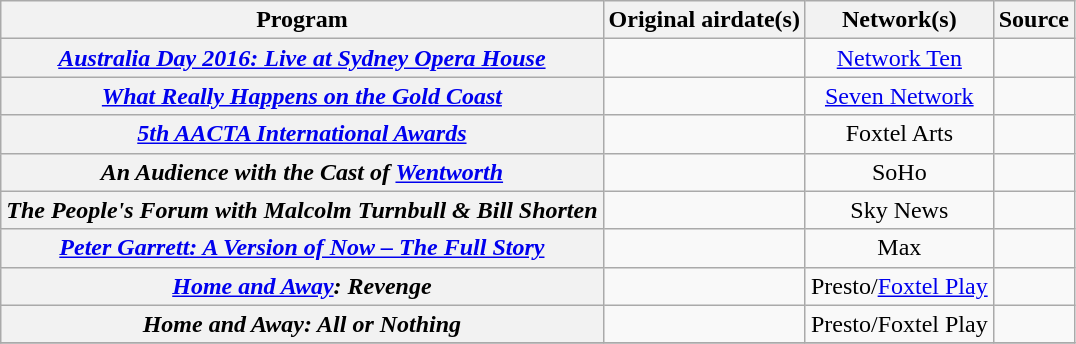<table class="wikitable plainrowheaders sortable" style="text-align:center">
<tr>
<th scope="col">Program</th>
<th scope="col">Original airdate(s)</th>
<th scope="col">Network(s)</th>
<th scope="col" class="unsortable">Source</th>
</tr>
<tr>
<th scope="row"><em><a href='#'>Australia Day 2016: Live at Sydney Opera House</a></em></th>
<td></td>
<td><a href='#'>Network Ten</a></td>
<td></td>
</tr>
<tr>
<th scope="row"><em><a href='#'>What Really Happens on the Gold Coast</a></em></th>
<td></td>
<td><a href='#'>Seven Network</a></td>
<td></td>
</tr>
<tr>
<th scope="row"><em><a href='#'>5th AACTA International Awards</a></em></th>
<td></td>
<td>Foxtel Arts</td>
<td></td>
</tr>
<tr>
<th scope="row"><em>An Audience with the Cast of <a href='#'>Wentworth</a></em></th>
<td></td>
<td>SoHo</td>
<td></td>
</tr>
<tr>
<th scope="row"><em>The People's Forum with Malcolm Turnbull & Bill Shorten</em></th>
<td></td>
<td>Sky News</td>
<td></td>
</tr>
<tr>
<th scope="row"><em><a href='#'>Peter Garrett: A Version of Now – The Full Story</a></em></th>
<td></td>
<td>Max</td>
<td></td>
</tr>
<tr>
<th scope="row"><em><a href='#'>Home and Away</a>: Revenge</em></th>
<td></td>
<td>Presto/<a href='#'>Foxtel Play</a></td>
<td></td>
</tr>
<tr>
<th scope="row"><em>Home and Away: All or Nothing</em></th>
<td></td>
<td>Presto/Foxtel Play</td>
<td></td>
</tr>
<tr>
</tr>
</table>
